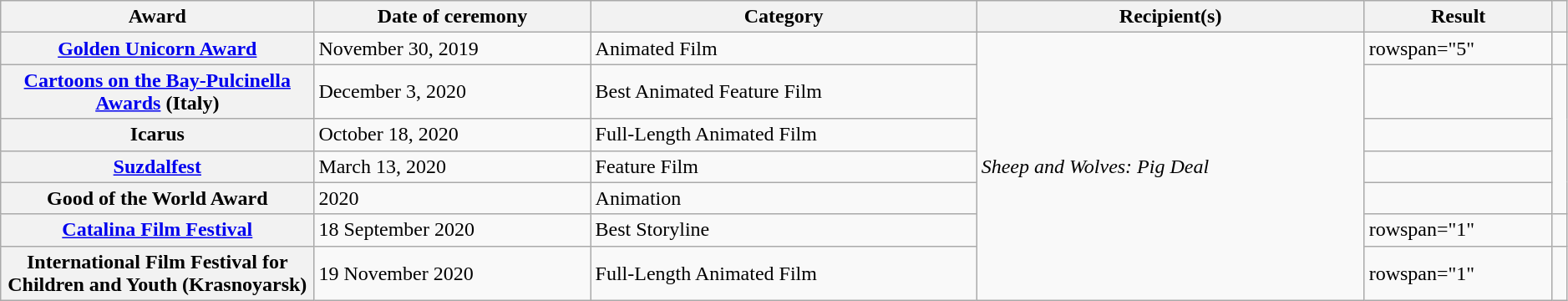<table class="wikitable sortable plainrowheaders" style="width: 99%">
<tr>
<th scope="col" style="width:20%;">Award</th>
<th scope="col">Date of ceremony</th>
<th scope="col">Category</th>
<th scope="col">Recipient(s)</th>
<th scope="col">Result</th>
<th scope="col" class="unsortable"></th>
</tr>
<tr>
<th scope="row" style="text-align:center;"><a href='#'>Golden Unicorn Award</a></th>
<td>November 30, 2019</td>
<td>Animated Film</td>
<td rowspan="7"><em>Sheep and Wolves: Pig Deal</em></td>
<td>rowspan="5" </td>
<td style="text-align:center;"></td>
</tr>
<tr>
<th scope="row" style="text-align:center;"><a href='#'>Cartoons on the Bay-Pulcinella Awards</a> (Italy)</th>
<td>December 3, 2020</td>
<td>Best Animated Feature Film</td>
<td style="text-align:center;"></td>
</tr>
<tr>
<th rowspan="1" scope="row" style="text-align:center;">Icarus</th>
<td rowspan="1">October 18, 2020</td>
<td>Full-Length Animated Film</td>
<td rowspan="1" style="text-align:center;"></td>
</tr>
<tr>
<th rowspan="1" scope="row" style="text-align:center;"><a href='#'>Suzdalfest</a></th>
<td rowspan="1">March 13, 2020</td>
<td>Feature Film</td>
<td rowspan="1" style="text-align:center;"></td>
</tr>
<tr>
<th scope="row" style="text-align:center;">Good of the World Award</th>
<td>2020</td>
<td>Animation</td>
<td style="text-align:center;"></td>
</tr>
<tr>
<th scope="row" style="text-align:center;"><a href='#'>Catalina Film Festival</a></th>
<td>18 September 2020</td>
<td>Best Storyline</td>
<td>rowspan="1" </td>
<td style="text-align:center;"></td>
</tr>
<tr>
<th scope="row" style="text-align:center;">International Film Festival for Children and Youth (Krasnoyarsk)</th>
<td>19 November 2020</td>
<td>Full-Length Animated Film</td>
<td>rowspan="1" </td>
<td style="text-align:center;"></td>
</tr>
</table>
